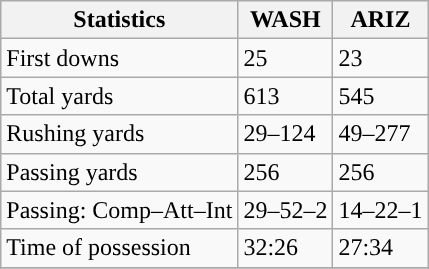<table class="wikitable" style="float: left;">
<tr>
<th>Statistics</th>
<th>WASH</th>
<th>ARIZ</th>
</tr>
<tr>
<td>First downs</td>
<td>25</td>
<td>23</td>
</tr>
<tr>
<td>Total yards</td>
<td>613</td>
<td>545</td>
</tr>
<tr>
<td>Rushing yards</td>
<td>29–124</td>
<td>49–277</td>
</tr>
<tr>
<td>Passing yards</td>
<td>256</td>
<td>256</td>
</tr>
<tr>
<td>Passing: Comp–Att–Int</td>
<td>29–52–2</td>
<td>14–22–1</td>
</tr>
<tr>
<td>Time of possession</td>
<td>32:26</td>
<td>27:34</td>
</tr>
<tr>
</tr>
</table>
